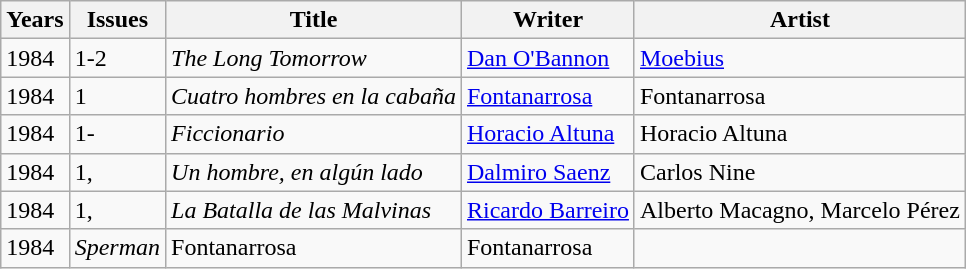<table class="sortable wikitable">
<tr>
<th>Years</th>
<th>Issues</th>
<th>Title</th>
<th>Writer</th>
<th>Artist</th>
</tr>
<tr>
<td>1984</td>
<td>1-2</td>
<td><em>The Long Tomorrow</em></td>
<td><a href='#'>Dan O'Bannon</a></td>
<td><a href='#'>Moebius</a></td>
</tr>
<tr>
<td>1984</td>
<td>1</td>
<td><em>Cuatro hombres en la cabaña</em></td>
<td><a href='#'>Fontanarrosa</a></td>
<td>Fontanarrosa</td>
</tr>
<tr>
<td>1984</td>
<td>1-</td>
<td><em>Ficcionario</em></td>
<td><a href='#'>Horacio Altuna</a></td>
<td>Horacio Altuna</td>
</tr>
<tr>
<td>1984</td>
<td>1,</td>
<td><em>Un hombre, en algún lado</em></td>
<td><a href='#'>Dalmiro Saenz</a></td>
<td>Carlos Nine</td>
</tr>
<tr>
<td>1984</td>
<td>1,</td>
<td><em>La Batalla de las Malvinas</em></td>
<td><a href='#'>Ricardo Barreiro</a></td>
<td>Alberto Macagno, Marcelo Pérez</td>
</tr>
<tr>
<td>1984</td>
<td><em>Sperman</em></td>
<td>Fontanarrosa</td>
<td>Fontanarrosa</td>
</tr>
</table>
